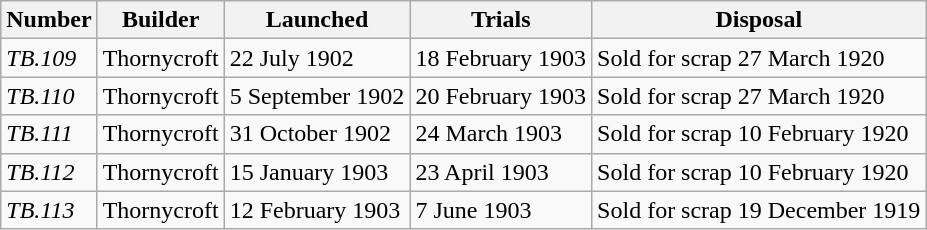<table class="wikitable">
<tr>
<th>Number</th>
<th>Builder</th>
<th>Launched</th>
<th>Trials </th>
<th>Disposal</th>
</tr>
<tr>
<td><em>TB.109</em></td>
<td>Thornycroft</td>
<td>22 July 1902</td>
<td>18 February 1903</td>
<td>Sold for scrap 27 March 1920</td>
</tr>
<tr>
<td><em>TB.110</em></td>
<td>Thornycroft</td>
<td>5 September 1902</td>
<td>20 February 1903</td>
<td>Sold for scrap 27 March 1920</td>
</tr>
<tr>
<td><em>TB.111</em></td>
<td>Thornycroft</td>
<td>31 October 1902</td>
<td>24 March 1903</td>
<td>Sold for scrap 10 February 1920</td>
</tr>
<tr>
<td><em>TB.112</em></td>
<td>Thornycroft</td>
<td>15 January 1903</td>
<td>23 April 1903</td>
<td>Sold for scrap 10 February 1920</td>
</tr>
<tr>
<td><em>TB.113</em></td>
<td>Thornycroft</td>
<td>12 February 1903</td>
<td>7 June 1903</td>
<td>Sold for scrap 19 December 1919</td>
</tr>
</table>
